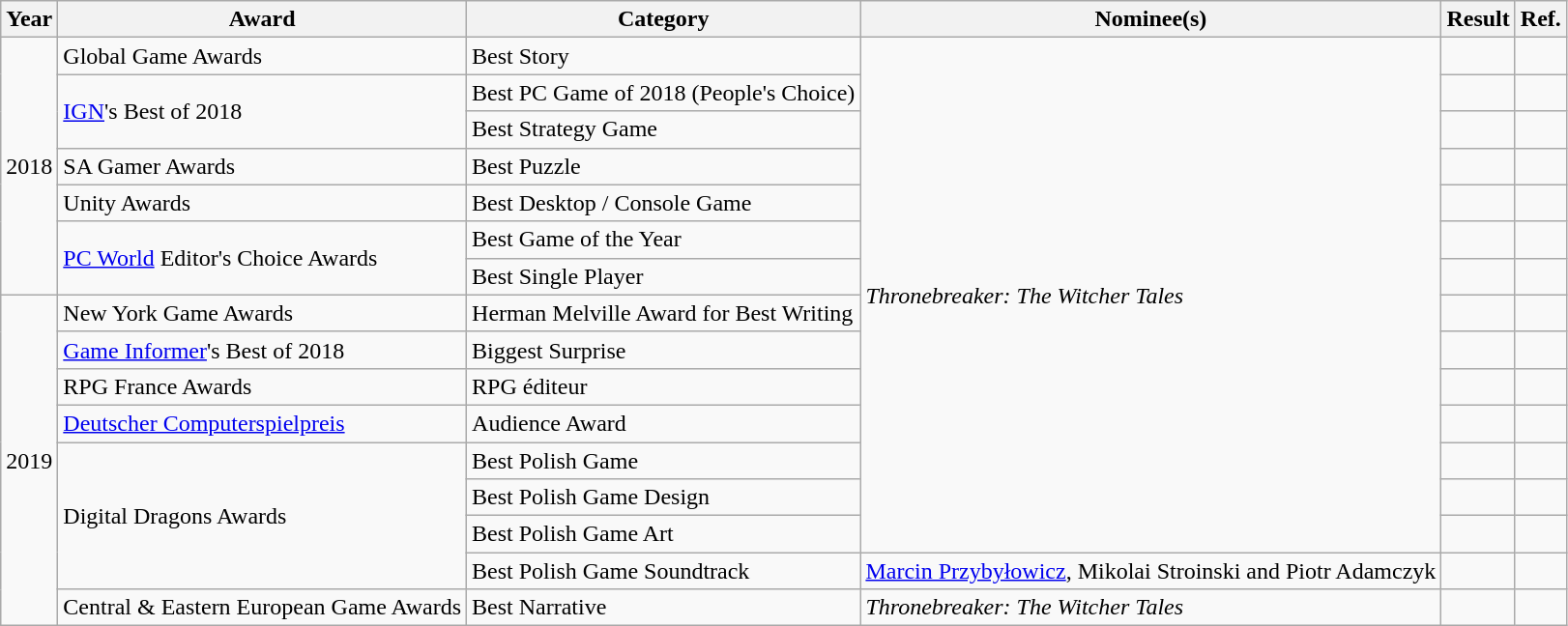<table class="wikitable sortable">
<tr>
<th>Year</th>
<th>Award</th>
<th>Category</th>
<th>Nominee(s)</th>
<th>Result</th>
<th>Ref.</th>
</tr>
<tr>
<td rowspan="7">2018</td>
<td>Global Game Awards</td>
<td>Best Story</td>
<td rowspan="14"><em>Thronebreaker: The Witcher Tales</em></td>
<td></td>
<td></td>
</tr>
<tr>
<td rowspan="2"><a href='#'>IGN</a>'s Best of 2018</td>
<td>Best PC Game of 2018 (People's Choice)</td>
<td></td>
<td></td>
</tr>
<tr>
<td>Best Strategy Game</td>
<td></td>
<td></td>
</tr>
<tr>
<td>SA Gamer Awards</td>
<td>Best Puzzle</td>
<td></td>
<td></td>
</tr>
<tr>
<td>Unity Awards</td>
<td>Best Desktop / Console Game</td>
<td></td>
<td></td>
</tr>
<tr>
<td rowspan="2"><a href='#'>PC World</a> Editor's Choice Awards</td>
<td>Best Game of the Year</td>
<td></td>
<td></td>
</tr>
<tr>
<td>Best Single Player</td>
<td></td>
<td></td>
</tr>
<tr>
<td rowspan="9">2019</td>
<td>New York Game Awards</td>
<td>Herman Melville Award for Best Writing</td>
<td></td>
<td></td>
</tr>
<tr>
<td><a href='#'>Game Informer</a>'s Best of 2018</td>
<td>Biggest Surprise</td>
<td></td>
<td></td>
</tr>
<tr>
<td>RPG France Awards</td>
<td>RPG éditeur</td>
<td></td>
<td></td>
</tr>
<tr>
<td><a href='#'>Deutscher Computerspielpreis</a></td>
<td>Audience Award</td>
<td></td>
<td></td>
</tr>
<tr>
<td rowspan="4">Digital Dragons Awards</td>
<td>Best Polish Game</td>
<td></td>
<td></td>
</tr>
<tr>
<td>Best Polish Game Design</td>
<td></td>
<td></td>
</tr>
<tr>
<td>Best Polish Game Art</td>
<td></td>
<td></td>
</tr>
<tr>
<td>Best Polish Game Soundtrack</td>
<td><a href='#'>Marcin Przybyłowicz</a>, Mikolai Stroinski and Piotr Adamczyk</td>
<td></td>
<td></td>
</tr>
<tr>
<td>Central & Eastern European Game Awards</td>
<td>Best Narrative</td>
<td><em>Thronebreaker: The Witcher Tales</em></td>
<td></td>
<td></td>
</tr>
</table>
